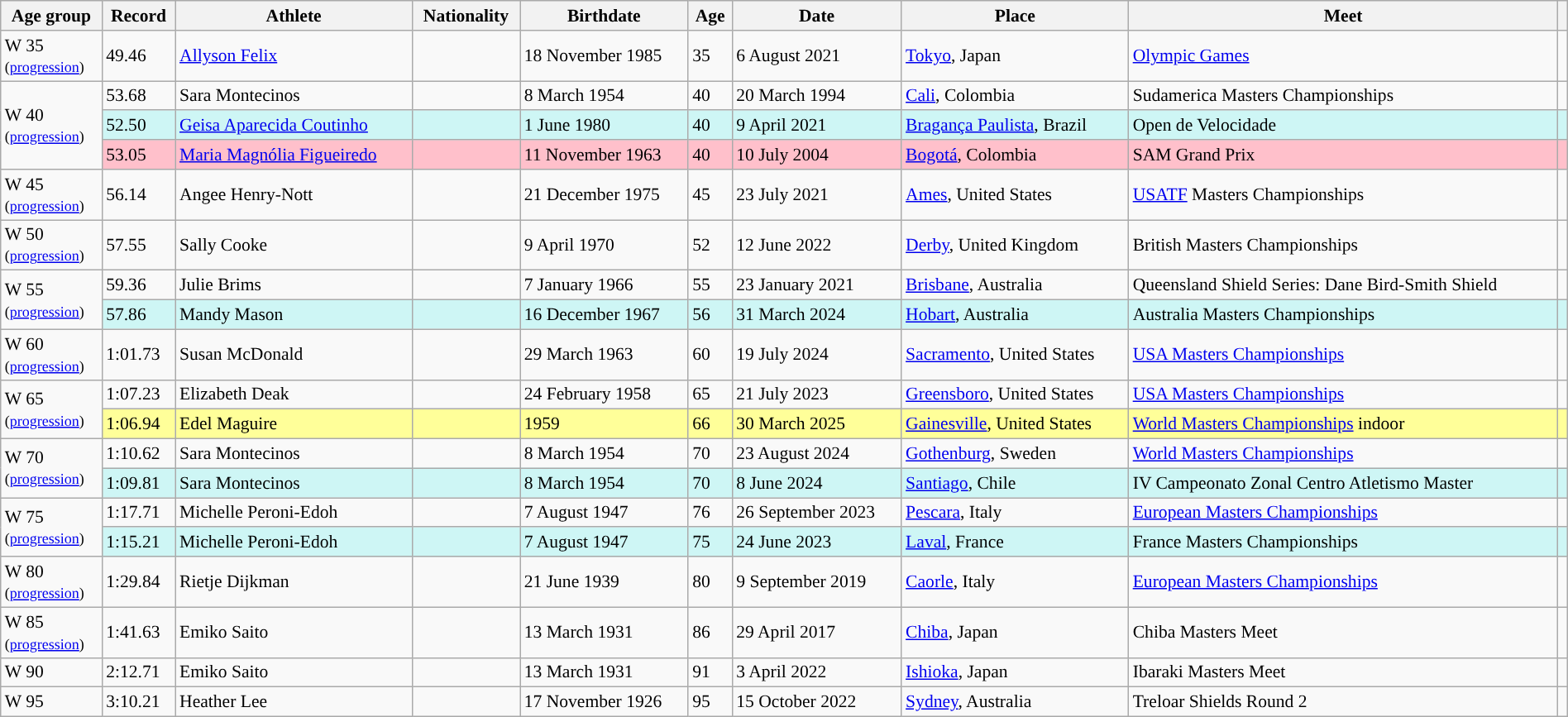<table class="wikitable" style="font-size:90%; width: 100%;">
<tr>
<th>Age group</th>
<th>Record</th>
<th>Athlete</th>
<th>Nationality</th>
<th>Birthdate</th>
<th>Age</th>
<th>Date</th>
<th>Place</th>
<th>Meet</th>
<th></th>
</tr>
<tr>
<td>W 35 <br><small>(<a href='#'>progression</a>)</small></td>
<td>49.46</td>
<td><a href='#'>Allyson Felix</a></td>
<td></td>
<td>18 November 1985</td>
<td>35</td>
<td>6 August 2021</td>
<td><a href='#'>Tokyo</a>, Japan</td>
<td><a href='#'>Olympic Games</a></td>
<td></td>
</tr>
<tr>
<td rowspan=3>W 40  <br><small>(<a href='#'>progression</a>)</small></td>
<td>53.68 </td>
<td>Sara Montecinos</td>
<td></td>
<td>8 March 1954</td>
<td>40</td>
<td>20 March 1994</td>
<td><a href='#'>Cali</a>, Colombia</td>
<td>Sudamerica Masters Championships</td>
<td></td>
</tr>
<tr style="background:#cef6f5;">
<td>52.50</td>
<td><a href='#'>Geisa Aparecida Coutinho</a></td>
<td></td>
<td>1 June 1980</td>
<td>40</td>
<td>9 April 2021</td>
<td><a href='#'>Bragança Paulista</a>, Brazil</td>
<td>Open de Velocidade</td>
<td></td>
</tr>
<tr style="background:pink">
<td>53.05 </td>
<td><a href='#'>Maria Magnólia Figueiredo</a></td>
<td></td>
<td>11 November 1963</td>
<td>40</td>
<td>10 July 2004</td>
<td><a href='#'>Bogotá</a>, Colombia</td>
<td>SAM Grand Prix</td>
<td></td>
</tr>
<tr>
<td>W 45 <br><small>(<a href='#'>progression</a>)</small></td>
<td>56.14</td>
<td>Angee Henry-Nott</td>
<td></td>
<td>21 December 1975</td>
<td>45</td>
<td>23 July 2021</td>
<td><a href='#'>Ames</a>, United States</td>
<td><a href='#'>USATF</a> Masters Championships</td>
<td></td>
</tr>
<tr>
<td>W 50 <br><small>(<a href='#'>progression</a>)</small></td>
<td>57.55</td>
<td>Sally Cooke</td>
<td></td>
<td>9 April 1970</td>
<td>52</td>
<td>12 June 2022</td>
<td><a href='#'>Derby</a>, United Kingdom</td>
<td>British Masters Championships</td>
<td></td>
</tr>
<tr>
<td rowspan=2>W 55 <br><small>(<a href='#'>progression</a>)</small></td>
<td>59.36</td>
<td>Julie Brims</td>
<td></td>
<td>7 January 1966</td>
<td>55</td>
<td>23 January 2021</td>
<td><a href='#'>Brisbane</a>, Australia</td>
<td>Queensland Shield Series: Dane Bird-Smith Shield</td>
<td></td>
</tr>
<tr style="background:#cef6f5;">
<td>57.86</td>
<td>Mandy Mason</td>
<td></td>
<td>16 December 1967</td>
<td>56</td>
<td>31 March 2024</td>
<td><a href='#'>Hobart</a>, Australia</td>
<td>Australia Masters Championships</td>
<td></td>
</tr>
<tr>
<td>W 60 <br><small>(<a href='#'>progression</a>)</small></td>
<td>1:01.73</td>
<td>Susan McDonald</td>
<td></td>
<td>29 March 1963</td>
<td>60</td>
<td>19 July 2024</td>
<td><a href='#'>Sacramento</a>, United States</td>
<td><a href='#'>USA Masters Championships</a></td>
<td></td>
</tr>
<tr>
<td rowspan=2>W 65  <br><small>(<a href='#'>progression</a>)</small></td>
<td>1:07.23</td>
<td>Elizabeth Deak</td>
<td></td>
<td>24 February 1958</td>
<td>65</td>
<td>21 July 2023</td>
<td><a href='#'>Greensboro</a>, United States</td>
<td><a href='#'>USA Masters Championships</a></td>
<td></td>
</tr>
<tr bgcolor=#FFFF99>
<td>1:06.94 </td>
<td>Edel Maguire</td>
<td></td>
<td>1959</td>
<td>66</td>
<td>30 March 2025</td>
<td><a href='#'>Gainesville</a>, United States</td>
<td><a href='#'>World Masters Championships</a> indoor</td>
<td></td>
</tr>
<tr>
<td rowspan=2>W 70<br><small>(<a href='#'>progression</a>)</small></td>
<td>1:10.62</td>
<td>Sara Montecinos</td>
<td></td>
<td>8 March 1954</td>
<td>70</td>
<td>23 August 2024</td>
<td><a href='#'>Gothenburg</a>, Sweden</td>
<td><a href='#'>World Masters Championships</a></td>
<td></td>
</tr>
<tr style="background:#cef6f5;">
<td>1:09.81</td>
<td>Sara Montecinos</td>
<td></td>
<td>8 March 1954</td>
<td>70</td>
<td>8 June 2024</td>
<td><a href='#'>Santiago</a>, Chile</td>
<td>IV Campeonato Zonal Centro Atletismo Master</td>
<td></td>
</tr>
<tr>
<td rowspan=2>W 75  <br><small>(<a href='#'>progression</a>)</small></td>
<td>1:17.71</td>
<td>Michelle Peroni-Edoh</td>
<td></td>
<td>7 August 1947</td>
<td>76</td>
<td>26 September 2023</td>
<td><a href='#'>Pescara</a>, Italy</td>
<td><a href='#'>European Masters Championships</a></td>
<td></td>
</tr>
<tr style="background:#cef6f5;">
<td>1:15.21</td>
<td>Michelle Peroni-Edoh</td>
<td></td>
<td>7 August 1947</td>
<td>75</td>
<td>24 June 2023</td>
<td><a href='#'>Laval</a>, France</td>
<td>France Masters Championships</td>
<td></td>
</tr>
<tr>
<td>W 80 <br><small>(<a href='#'>progression</a>)</small></td>
<td>1:29.84</td>
<td>Rietje Dijkman</td>
<td></td>
<td>21 June 1939</td>
<td>80</td>
<td>9 September 2019</td>
<td><a href='#'>Caorle</a>, Italy</td>
<td><a href='#'>European Masters Championships</a></td>
<td></td>
</tr>
<tr>
<td>W 85 <br><small>(<a href='#'>progression</a>)</small></td>
<td>1:41.63</td>
<td>Emiko Saito</td>
<td></td>
<td>13 March 1931</td>
<td>86</td>
<td>29 April 2017</td>
<td><a href='#'>Chiba</a>, Japan</td>
<td>Chiba Masters Meet</td>
<td></td>
</tr>
<tr>
<td>W 90</td>
<td>2:12.71</td>
<td>Emiko Saito</td>
<td></td>
<td>13 March 1931</td>
<td>91</td>
<td>3 April 2022</td>
<td><a href='#'>Ishioka</a>, Japan</td>
<td>Ibaraki Masters Meet</td>
<td></td>
</tr>
<tr>
<td>W 95</td>
<td>3:10.21</td>
<td>Heather Lee</td>
<td></td>
<td>17 November 1926</td>
<td>95</td>
<td>15 October 2022</td>
<td><a href='#'>Sydney</a>, Australia</td>
<td>Treloar Shields Round 2</td>
<td></td>
</tr>
</table>
